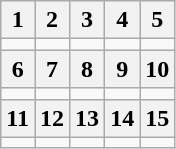<table class=wikitable>
<tr>
<th>1</th>
<th>2</th>
<th>3</th>
<th>4</th>
<th>5</th>
</tr>
<tr align=center>
<td></td>
<td></td>
<td></td>
<td></td>
<td></td>
</tr>
<tr align=center>
<th>6</th>
<th>7</th>
<th>8</th>
<th>9</th>
<th>10</th>
</tr>
<tr align=center>
<td></td>
<td></td>
<td></td>
<td></td>
<td></td>
</tr>
<tr align=center>
<th>11</th>
<th>12</th>
<th>13</th>
<th>14</th>
<th>15</th>
</tr>
<tr align=center>
<td></td>
<td></td>
<td></td>
<td></td>
<td></td>
</tr>
</table>
